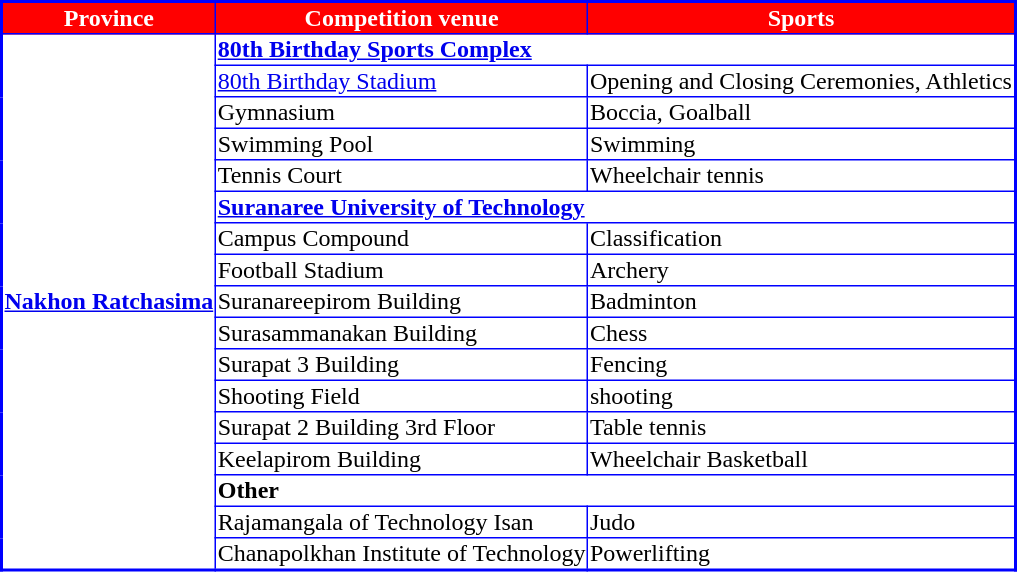<table border=1 style="border-collapse:collapse; text-align:left; font-size:100%; border:2px solid blue;">
<tr style="text-align:center; color:white; font-weight:bold; background:red;">
<td>Province</td>
<td>Competition venue</td>
<td>Sports</td>
</tr>
<tr>
<th rowspan=17><a href='#'>Nakhon Ratchasima</a></th>
<th colspan=2><a href='#'>80th Birthday Sports Complex</a></th>
</tr>
<tr>
<td><a href='#'>80th Birthday Stadium</a></td>
<td>Opening and Closing Ceremonies, Athletics</td>
</tr>
<tr>
<td>Gymnasium</td>
<td>Boccia, Goalball</td>
</tr>
<tr>
<td>Swimming Pool</td>
<td>Swimming</td>
</tr>
<tr>
<td>Tennis Court</td>
<td>Wheelchair tennis</td>
</tr>
<tr>
<th colspan=2><a href='#'>Suranaree University of Technology</a></th>
</tr>
<tr>
<td>Campus Compound</td>
<td>Classification</td>
</tr>
<tr>
<td>Football Stadium</td>
<td>Archery</td>
</tr>
<tr>
<td>Suranareepirom Building</td>
<td>Badminton</td>
</tr>
<tr>
<td>Surasammanakan Building</td>
<td>Chess</td>
</tr>
<tr>
<td>Surapat 3 Building</td>
<td>Fencing</td>
</tr>
<tr>
<td>Shooting Field</td>
<td>shooting</td>
</tr>
<tr>
<td>Surapat 2 Building 3rd Floor</td>
<td>Table tennis</td>
</tr>
<tr>
<td>Keelapirom Building</td>
<td>Wheelchair Basketball</td>
</tr>
<tr>
<th colspan=2>Other</th>
</tr>
<tr>
<td>Rajamangala of Technology Isan</td>
<td>Judo</td>
</tr>
<tr>
<td>Chanapolkhan Institute of Technology</td>
<td>Powerlifting</td>
</tr>
</table>
